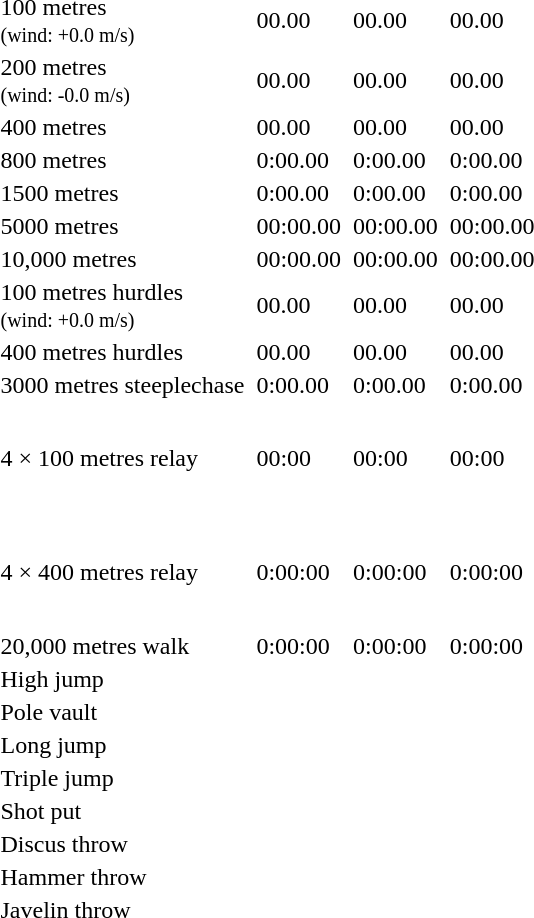<table>
<tr>
<td>100 metres<br><small>(wind: +0.0 m/s)</small></td>
<td></td>
<td>00.00</td>
<td></td>
<td>00.00</td>
<td></td>
<td>00.00</td>
</tr>
<tr>
<td>200 metres<br><small>(wind: -0.0 m/s)</small></td>
<td></td>
<td>00.00</td>
<td></td>
<td>00.00</td>
<td></td>
<td>00.00</td>
</tr>
<tr>
<td>400 metres</td>
<td></td>
<td>00.00</td>
<td></td>
<td>00.00</td>
<td></td>
<td>00.00</td>
</tr>
<tr>
<td>800 metres</td>
<td></td>
<td>0:00.00</td>
<td></td>
<td>0:00.00</td>
<td></td>
<td>0:00.00</td>
</tr>
<tr>
<td>1500 metres</td>
<td></td>
<td>0:00.00</td>
<td></td>
<td>0:00.00</td>
<td></td>
<td>0:00.00</td>
</tr>
<tr>
<td>5000 metres</td>
<td></td>
<td>00:00.00</td>
<td></td>
<td>00:00.00</td>
<td></td>
<td>00:00.00</td>
</tr>
<tr>
<td>10,000 metres</td>
<td></td>
<td>00:00.00</td>
<td></td>
<td>00:00.00</td>
<td></td>
<td>00:00.00</td>
</tr>
<tr>
<td>100 metres hurdles<br><small>(wind: +0.0 m/s)</small></td>
<td></td>
<td>00.00</td>
<td></td>
<td>00.00</td>
<td></td>
<td>00.00</td>
</tr>
<tr>
<td>400 metres hurdles</td>
<td></td>
<td>00.00</td>
<td></td>
<td>00.00</td>
<td></td>
<td>00.00</td>
</tr>
<tr>
<td>3000 metres steeplechase</td>
<td></td>
<td>0:00.00</td>
<td></td>
<td>0:00.00</td>
<td></td>
<td>0:00.00</td>
</tr>
<tr>
<td>4 × 100 metres relay</td>
<td><br> <br> <br> <br></td>
<td>00:00</td>
<td><br> <br> <br> <br></td>
<td>00:00</td>
<td><br> <br> <br> <br></td>
<td>00:00</td>
</tr>
<tr>
<td>4 × 400 metres relay</td>
<td><br> <br> <br> <br></td>
<td>0:00:00</td>
<td><br> <br> <br> <br></td>
<td>0:00:00</td>
<td><br> <br> <br> <br></td>
<td>0:00:00</td>
</tr>
<tr>
<td>20,000 metres walk</td>
<td></td>
<td>0:00:00</td>
<td></td>
<td>0:00:00</td>
<td></td>
<td>0:00:00</td>
</tr>
<tr>
<td>High jump</td>
<td></td>
<td></td>
<td></td>
<td></td>
<td></td>
<td></td>
</tr>
<tr>
<td>Pole vault</td>
<td></td>
<td></td>
<td></td>
<td></td>
<td></td>
<td></td>
</tr>
<tr>
<td>Long jump</td>
<td></td>
<td></td>
<td></td>
<td></td>
<td></td>
<td></td>
</tr>
<tr>
<td>Triple jump</td>
<td></td>
<td></td>
<td></td>
<td></td>
<td></td>
<td></td>
</tr>
<tr>
<td>Shot put</td>
<td></td>
<td></td>
<td></td>
<td></td>
<td></td>
<td></td>
</tr>
<tr>
<td>Discus throw</td>
<td></td>
<td></td>
<td></td>
<td></td>
<td></td>
<td></td>
</tr>
<tr>
<td>Hammer throw</td>
<td></td>
<td></td>
<td></td>
<td></td>
<td></td>
<td></td>
</tr>
<tr>
<td>Javelin throw</td>
<td></td>
<td></td>
<td></td>
<td></td>
<td></td>
<td></td>
</tr>
</table>
